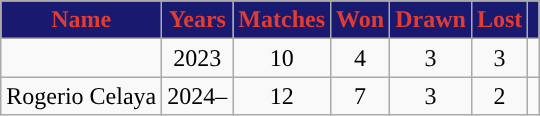<table class="wikitable sortable" style="text-align:center;">
<tr>
<th style="background:#191970; color:#E03C31">Name</th>
<th style="background:#191970; color:#E03C31">Years</th>
<th style="background:#191970; color:#E03C31">Matches</th>
<th style="background:#191970; color:#E03C31">Won</th>
<th style="background:#191970; color:#E03C31">Drawn</th>
<th style="background:#191970; color:#E03C31">Lost</th>
<th style="background:#191970; color:#E03C31"></th>
</tr>
<tr>
<td style="text-align:left"> </td>
<td>2023</td>
<td>10</td>
<td>4</td>
<td>3</td>
<td>3</td>
<td></td>
</tr>
<tr>
<td style="text-align:left"> Rogerio Celaya</td>
<td>2024–</td>
<td>12</td>
<td>7</td>
<td>3</td>
<td>2</td>
<td></td>
</tr>
</table>
